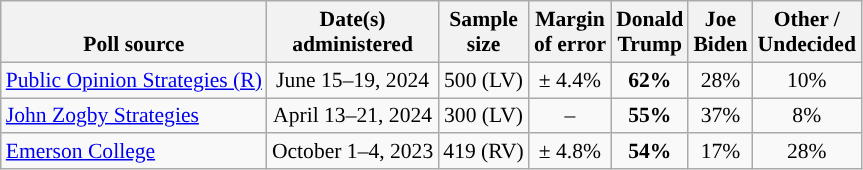<table class="wikitable sortable mw-datatable" style="font-size:90%;text-align:center;line-height:17px">
<tr valign=bottom>
<th>Poll source</th>
<th>Date(s)<br>administered</th>
<th>Sample<br>size</th>
<th>Margin<br>of error</th>
<th class="unsortable">Donald <br>Trump<br></th>
<th class="unsortable">Joe<br>Biden<br></th>
<th class="unsortable">Other /<br>Undecided</th>
</tr>
<tr>
<td style="text-align:left;"><a href='#'>Public Opinion Strategies (R)</a></td>
<td>June 15–19, 2024</td>
<td>500 (LV)</td>
<td>± 4.4%</td>
<td style="background-color:"><strong>62%</strong></td>
<td>28%</td>
<td>10%</td>
</tr>
<tr>
<td style="text-align:left;"><a href='#'>John Zogby Strategies</a></td>
<td data-sort-value="2024-05-01">April 13–21, 2024</td>
<td>300 (LV)</td>
<td>–</td>
<td style="background-color:"><strong>55%</strong></td>
<td>37%</td>
<td>8%</td>
</tr>
<tr>
<td style="text-align:left;"><a href='#'>Emerson College</a></td>
<td>October 1–4, 2023</td>
<td>419 (RV)</td>
<td>± 4.8%</td>
<td style="background-color:"><strong>54%</strong></td>
<td>17%</td>
<td>28%</td>
</tr>
</table>
